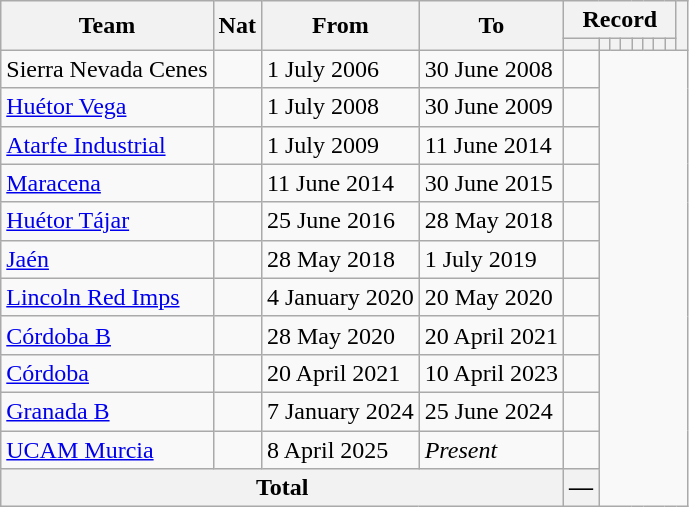<table class="wikitable" style="text-align: center">
<tr>
<th rowspan="2">Team</th>
<th rowspan="2">Nat</th>
<th rowspan="2">From</th>
<th rowspan="2">To</th>
<th colspan="8">Record</th>
<th rowspan=2></th>
</tr>
<tr>
<th></th>
<th></th>
<th></th>
<th></th>
<th></th>
<th></th>
<th></th>
<th></th>
</tr>
<tr>
<td align=left>Sierra Nevada Cenes</td>
<td></td>
<td align=left>1 July 2006</td>
<td align=left>30 June 2008<br></td>
<td></td>
</tr>
<tr>
<td align=left><a href='#'>Huétor Vega</a></td>
<td></td>
<td align=left>1 July 2008</td>
<td align=left>30 June 2009<br></td>
<td></td>
</tr>
<tr>
<td align=left><a href='#'>Atarfe Industrial</a></td>
<td></td>
<td align=left>1 July 2009</td>
<td align=left>11 June 2014<br></td>
<td></td>
</tr>
<tr>
<td align=left><a href='#'>Maracena</a></td>
<td></td>
<td align=left>11 June 2014</td>
<td align=left>30 June 2015<br></td>
<td></td>
</tr>
<tr>
<td align=left><a href='#'>Huétor Tájar</a></td>
<td></td>
<td align=left>25 June 2016</td>
<td align=left>28 May 2018<br></td>
<td></td>
</tr>
<tr>
<td align=left><a href='#'>Jaén</a></td>
<td></td>
<td align=left>28 May 2018</td>
<td align=left>1 July 2019<br></td>
<td></td>
</tr>
<tr>
<td align=left><a href='#'>Lincoln Red Imps</a></td>
<td></td>
<td align=left>4 January 2020</td>
<td align=left>20 May 2020<br></td>
<td></td>
</tr>
<tr>
<td align=left><a href='#'>Córdoba B</a></td>
<td></td>
<td align=left>28 May 2020</td>
<td align=left>20 April 2021<br></td>
<td></td>
</tr>
<tr>
<td align=left><a href='#'>Córdoba</a></td>
<td></td>
<td align=left>20 April 2021</td>
<td align=left>10 April 2023<br></td>
<td></td>
</tr>
<tr>
<td align=left><a href='#'>Granada B</a></td>
<td></td>
<td align=left>7 January 2024</td>
<td align=left>25 June 2024<br></td>
<td></td>
</tr>
<tr>
<td align=left><a href='#'>UCAM Murcia</a></td>
<td></td>
<td align=left>8 April 2025</td>
<td align=left><em>Present</em><br></td>
<td></td>
</tr>
<tr>
<th colspan="4">Total<br></th>
<th>—</th>
</tr>
</table>
